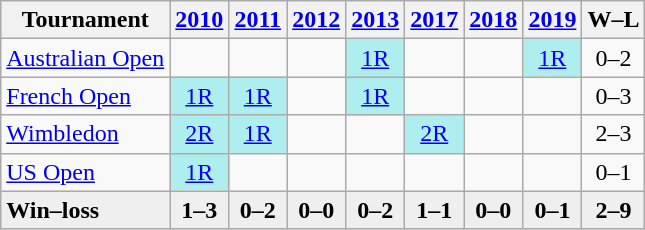<table class="wikitable"  style="text-align:center;">
<tr>
<th>Tournament</th>
<th><a href='#'>2010</a></th>
<th><a href='#'>2011</a></th>
<th><a href='#'>2012</a></th>
<th><a href='#'>2013</a></th>
<th><a href='#'>2017</a></th>
<th><a href='#'>2018</a></th>
<th><a href='#'>2019</a></th>
<th>W–L</th>
</tr>
<tr>
<td align=left><a href='#'>Australian Open</a></td>
<td></td>
<td></td>
<td></td>
<td style="background:#afeeee;"><a href='#'>1R</a></td>
<td></td>
<td></td>
<td style="background:#afeeee;"><a href='#'>1R</a></td>
<td>0–2</td>
</tr>
<tr>
<td align=left><a href='#'>French Open</a></td>
<td style="background:#afeeee;"><a href='#'>1R</a></td>
<td style="background:#afeeee;"><a href='#'>1R</a></td>
<td></td>
<td style="background:#afeeee;"><a href='#'>1R</a></td>
<td></td>
<td></td>
<td></td>
<td>0–3</td>
</tr>
<tr>
<td align=left><a href='#'>Wimbledon</a></td>
<td style="background:#afeeee;"><a href='#'>2R</a></td>
<td style="background:#afeeee;"><a href='#'>1R</a></td>
<td></td>
<td></td>
<td align="center" style="background:#afeeee;"><a href='#'>2R</a></td>
<td></td>
<td></td>
<td>2–3</td>
</tr>
<tr>
<td align=left><a href='#'>US Open</a></td>
<td style="background:#afeeee;"><a href='#'>1R</a></td>
<td></td>
<td></td>
<td></td>
<td></td>
<td></td>
<td></td>
<td>0–1</td>
</tr>
<tr style="background:#efefef; font-weight:bold;">
<td style="text-align:left">Win–loss</td>
<td>1–3</td>
<td>0–2</td>
<td>0–0</td>
<td>0–2</td>
<td>1–1</td>
<td>0–0</td>
<td>0–1</td>
<td>2–9</td>
</tr>
</table>
